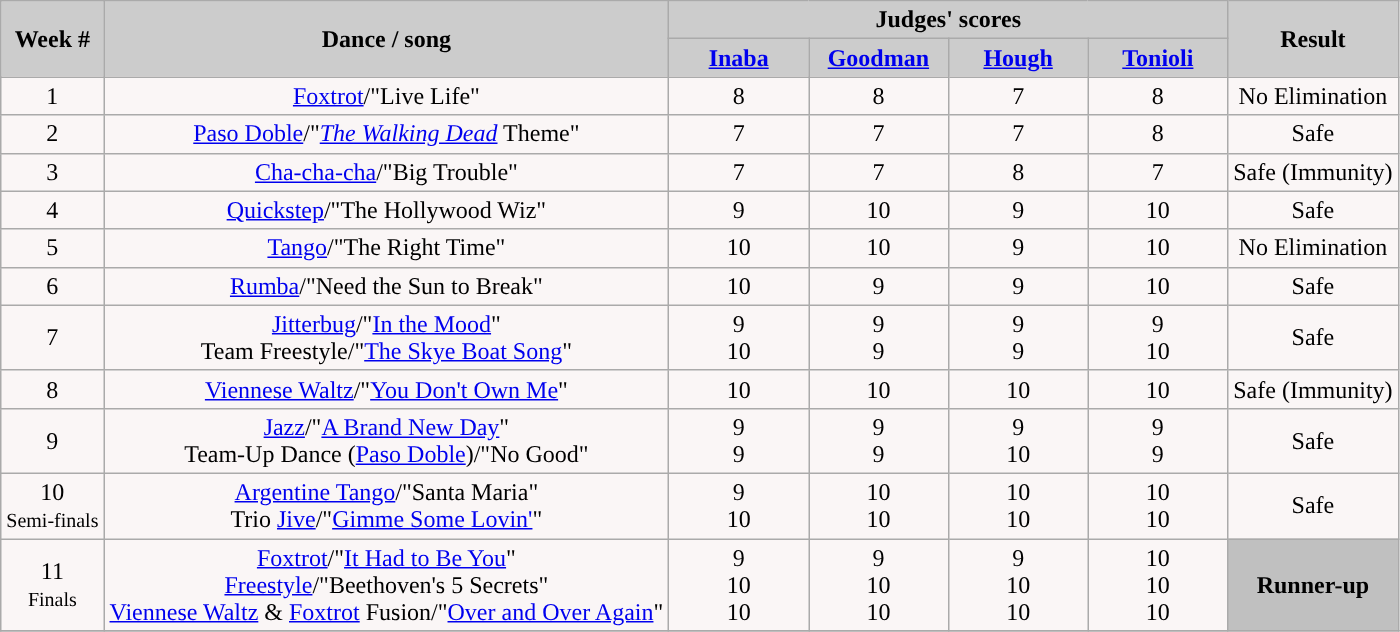<table class="wikitable" style="float:left;">
<tr>
<th rowspan="2" style="background:#CCCCCC;">Week #</th>
<th rowspan="2" style="background:#CCCCCC;">Dance / song</th>
<th colspan="4" style="background:#CCCCCC;">Judges' scores</th>
<th rowspan="2" style="background:#CCCCCC;">Result</th>
</tr>
<tr>
<th style="background:#CCCCCC;" width="10%"><a href='#'>Inaba</a></th>
<th style="background:#CCCCCC;" width="10%"><a href='#'>Goodman</a></th>
<th style="background:#CCCCCC;" width="10%"><a href='#'>Hough</a></th>
<th style="background:#CCCCCC;" width="10%"><a href='#'>Tonioli</a></th>
</tr>
<tr align="center" style="background:#FAF6F6;">
<td align="center" bgcolor="FAF6F6">1</td>
<td align="center" bgcolor="FAF6F6"><a href='#'>Foxtrot</a>/"Live Life"</td>
<td align="center" bgcolor="FAF6F6">8</td>
<td align="center" bgcolor="FAF6F6">8</td>
<td align="center" bgcolor="FAF6F6">7</td>
<td align="center" bgcolor="FAF6F6">8</td>
<td align="center" bgcolor="FAF6F6">No Elimination</td>
</tr>
<tr>
<td align="center" bgcolor="FAF6F6 ">2</td>
<td align="center" bgcolor="FAF6F6"><a href='#'>Paso Doble</a>/"<em><a href='#'>The Walking Dead</a></em> Theme"</td>
<td align="center" bgcolor="FAF6F6">7</td>
<td align="center" bgcolor="FAF6F6">7</td>
<td align="center" bgcolor="FAF6F6">7</td>
<td align="center" bgcolor="FAF6F6">8</td>
<td align="center" bgcolor="FAF6F6">Safe</td>
</tr>
<tr>
<td align="center" bgcolor="FAF6F6 ">3</td>
<td align="center" bgcolor="FAF6F6"><a href='#'>Cha-cha-cha</a>/"Big Trouble"</td>
<td align="center" bgcolor="FAF6F6">7</td>
<td align="center" bgcolor="FAF6F6">7</td>
<td align="center" bgcolor="FAF6F6">8</td>
<td align="center" bgcolor="FAF6F6">7</td>
<td align="center" bgcolor="FAF6F6">Safe (Immunity)</td>
</tr>
<tr>
<td align="center" bgcolor="FAF6F6 ">4</td>
<td align="center" bgcolor="FAF6F6"><a href='#'>Quickstep</a>/"The Hollywood Wiz"</td>
<td align="center" bgcolor="FAF6F6">9</td>
<td align="center" bgcolor="FAF6F6">10</td>
<td align="center" bgcolor="FAF6F6">9</td>
<td align="center" bgcolor="FAF6F6">10</td>
<td align="center" bgcolor="FAF6F6">Safe</td>
</tr>
<tr>
<td align="center" bgcolor="FAF6F6 ">5</td>
<td align="center" bgcolor="FAF6F6"><a href='#'>Tango</a>/"The Right Time"</td>
<td align="center" bgcolor="FAF6F6">10</td>
<td align="center" bgcolor="FAF6F6">10</td>
<td align="center" bgcolor="FAF6F6">9</td>
<td align="center" bgcolor="FAF6F6">10</td>
<td align="center" bgcolor="FAF6F6">No Elimination</td>
</tr>
<tr>
<td align="center" bgcolor="FAF6F6 ">6</td>
<td align="center" bgcolor="FAF6F6"><a href='#'>Rumba</a>/"Need the Sun to Break"</td>
<td align="center" bgcolor="FAF6F6">10</td>
<td align="center" bgcolor="FAF6F6">9</td>
<td align="center" bgcolor="FAF6F6">9</td>
<td align="center" bgcolor="FAF6F6">10</td>
<td align="center" bgcolor="FAF6F6">Safe</td>
</tr>
<tr>
<td align="center" bgcolor="FAF6F6 ">7</td>
<td align="center" bgcolor="FAF6F6"><a href='#'>Jitterbug</a>/"<a href='#'>In the Mood</a>"<br>Team Freestyle/"<a href='#'>The Skye Boat Song</a>"</td>
<td align="center" bgcolor="FAF6F6">9<br>10</td>
<td align="center" bgcolor="FAF6F6">9<br>9</td>
<td align="center" bgcolor="FAF6F6">9<br>9</td>
<td align="center" bgcolor="FAF6F6">9<br>10</td>
<td align="center" bgcolor="FAF6F6">Safe</td>
</tr>
<tr>
<td align="center" bgcolor="FAF6F6 ">8</td>
<td align="center" bgcolor="FAF6F6"><a href='#'>Viennese Waltz</a>/"<a href='#'>You Don't Own Me</a>"</td>
<td align="center" bgcolor="FAF6F6">10</td>
<td align="center" bgcolor="FAF6F6">10</td>
<td align="center" bgcolor="FAF6F6">10</td>
<td align="center" bgcolor="FAF6F6">10</td>
<td align="center" bgcolor="FAF6F6">Safe (Immunity)</td>
</tr>
<tr>
<td align="center" bgcolor="FAF6F6 ">9</td>
<td align="center" bgcolor="FAF6F6"><a href='#'>Jazz</a>/"<a href='#'>A Brand New Day</a>"<br>Team-Up Dance (<a href='#'>Paso Doble</a>)/"No Good"</td>
<td align="center" bgcolor="FAF6F6">9<br>9</td>
<td align="center" bgcolor="FAF6F6">9<br>9</td>
<td align="center" bgcolor="FAF6F6">9<br>10</td>
<td align="center" bgcolor="FAF6F6">9<br>9</td>
<td align="center" bgcolor="FAF6F6">Safe</td>
</tr>
<tr>
<td align="center" bgcolor="FAF6F6 ">10<br><small>Semi-finals</small></td>
<td align="center" bgcolor="FAF6F6"><a href='#'>Argentine Tango</a>/"Santa Maria"<br>Trio <a href='#'>Jive</a>/"<a href='#'>Gimme Some Lovin'</a>"</td>
<td align="center" bgcolor="FAF6F6">9<br>10</td>
<td align="center" bgcolor="FAF6F6">10<br>10</td>
<td align="center" bgcolor="FAF6F6">10<br>10</td>
<td align="center" bgcolor="FAF6F6">10<br>10</td>
<td align="center" bgcolor="FAF6F6">Safe</td>
</tr>
<tr>
<td align="center" bgcolor="FAF6F6 ">11<br><small>Finals</small></td>
<td align="center" bgcolor="FAF6F6"><a href='#'>Foxtrot</a>/"<a href='#'>It Had to Be You</a>"<br><a href='#'>Freestyle</a>/"Beethoven's 5 Secrets"<br><a href='#'>Viennese Waltz</a> & <a href='#'>Foxtrot</a> Fusion/"<a href='#'>Over and Over Again</a>"</td>
<td align="center" bgcolor="FAF6F6">9<br>10<br>10</td>
<td align="center" bgcolor="FAF6F6">9<br>10<br>10</td>
<td align="center" bgcolor="FAF6F6">9<br>10<br>10</td>
<td align="center" bgcolor="FAF6F6">10<br>10<br>10</td>
<th style="background:silver;"><strong>Runner-up</strong></th>
</tr>
<tr>
</tr>
</table>
